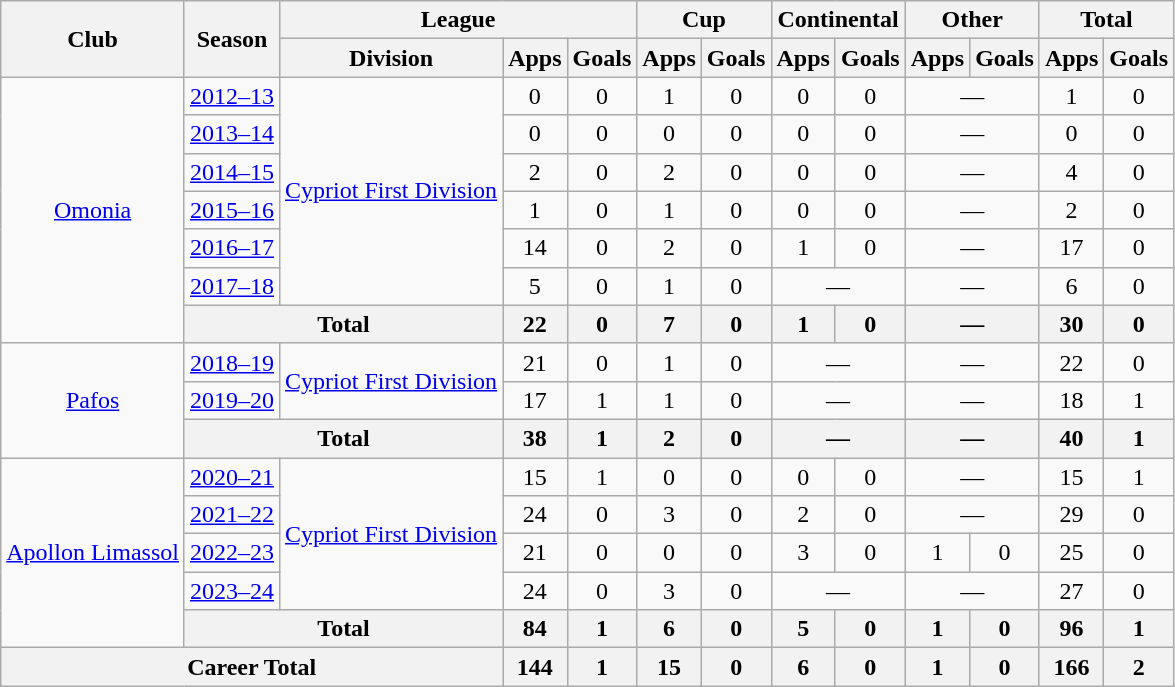<table class="wikitable" style="text-align:center;">
<tr>
<th rowspan="2">Club</th>
<th rowspan="2">Season</th>
<th colspan="3">League</th>
<th colspan="2">Cup</th>
<th colspan="2">Continental</th>
<th colspan="2">Other</th>
<th colspan="2">Total</th>
</tr>
<tr>
<th>Division</th>
<th>Apps</th>
<th>Goals</th>
<th>Apps</th>
<th>Goals</th>
<th>Apps</th>
<th>Goals</th>
<th>Apps</th>
<th>Goals</th>
<th>Apps</th>
<th>Goals</th>
</tr>
<tr>
<td rowspan=7><a href='#'>Omonia</a></td>
<td><a href='#'>2012–13</a></td>
<td rowspan=6><a href='#'>Cypriot First Division</a></td>
<td>0</td>
<td>0</td>
<td>1</td>
<td>0</td>
<td>0</td>
<td>0</td>
<td colspan=2>—</td>
<td>1</td>
<td>0</td>
</tr>
<tr>
<td><a href='#'>2013–14</a></td>
<td>0</td>
<td>0</td>
<td>0</td>
<td>0</td>
<td>0</td>
<td>0</td>
<td colspan=2>—</td>
<td>0</td>
<td>0</td>
</tr>
<tr>
<td><a href='#'>2014–15</a></td>
<td>2</td>
<td>0</td>
<td>2</td>
<td>0</td>
<td>0</td>
<td>0</td>
<td colspan=2>—</td>
<td>4</td>
<td>0</td>
</tr>
<tr>
<td><a href='#'>2015–16</a></td>
<td>1</td>
<td>0</td>
<td>1</td>
<td>0</td>
<td>0</td>
<td>0</td>
<td colspan=2>—</td>
<td>2</td>
<td>0</td>
</tr>
<tr>
<td><a href='#'>2016–17</a></td>
<td>14</td>
<td>0</td>
<td>2</td>
<td>0</td>
<td>1</td>
<td>0</td>
<td colspan=2>—</td>
<td>17</td>
<td>0</td>
</tr>
<tr>
<td><a href='#'>2017–18</a></td>
<td>5</td>
<td>0</td>
<td>1</td>
<td>0</td>
<td colspan=2>—</td>
<td colspan=2>—</td>
<td>6</td>
<td>0</td>
</tr>
<tr>
<th colspan="2">Total</th>
<th>22</th>
<th>0</th>
<th>7</th>
<th>0</th>
<th>1</th>
<th>0</th>
<th colspan=2>—</th>
<th>30</th>
<th>0</th>
</tr>
<tr>
<td rowspan=3><a href='#'>Pafos</a></td>
<td><a href='#'>2018–19</a></td>
<td rowspan=2><a href='#'>Cypriot First Division</a></td>
<td>21</td>
<td>0</td>
<td>1</td>
<td>0</td>
<td colspan=2>—</td>
<td colspan=2>—</td>
<td>22</td>
<td>0</td>
</tr>
<tr>
<td><a href='#'>2019–20</a></td>
<td>17</td>
<td>1</td>
<td>1</td>
<td>0</td>
<td colspan=2>—</td>
<td colspan=2>—</td>
<td>18</td>
<td>1</td>
</tr>
<tr>
<th colspan="2">Total</th>
<th>38</th>
<th>1</th>
<th>2</th>
<th>0</th>
<th colspan=2>—</th>
<th colspan=2>—</th>
<th>40</th>
<th>1</th>
</tr>
<tr>
<td rowspan="5"><a href='#'>Apollon Limassol</a></td>
<td><a href='#'>2020–21</a></td>
<td rowspan="4"><a href='#'>Cypriot First Division</a></td>
<td>15</td>
<td>1</td>
<td>0</td>
<td>0</td>
<td>0</td>
<td>0</td>
<td colspan="2">—</td>
<td>15</td>
<td>1</td>
</tr>
<tr>
<td><a href='#'>2021–22</a></td>
<td>24</td>
<td>0</td>
<td>3</td>
<td>0</td>
<td>2</td>
<td>0</td>
<td colspan="2">—</td>
<td>29</td>
<td>0</td>
</tr>
<tr>
<td><a href='#'>2022–23</a></td>
<td>21</td>
<td>0</td>
<td>0</td>
<td>0</td>
<td>3</td>
<td>0</td>
<td>1</td>
<td>0</td>
<td>25</td>
<td>0</td>
</tr>
<tr>
<td><a href='#'>2023–24</a></td>
<td>24</td>
<td>0</td>
<td>3</td>
<td>0</td>
<td colspan="2">—</td>
<td colspan="2">—</td>
<td>27</td>
<td>0</td>
</tr>
<tr>
<th colspan="2">Total</th>
<th>84</th>
<th>1</th>
<th>6</th>
<th>0</th>
<th>5</th>
<th>0</th>
<th>1</th>
<th>0</th>
<th>96</th>
<th>1</th>
</tr>
<tr>
<th colspan="3">Career Total</th>
<th>144</th>
<th>1</th>
<th>15</th>
<th>0</th>
<th>6</th>
<th>0</th>
<th>1</th>
<th>0</th>
<th>166</th>
<th>2</th>
</tr>
</table>
